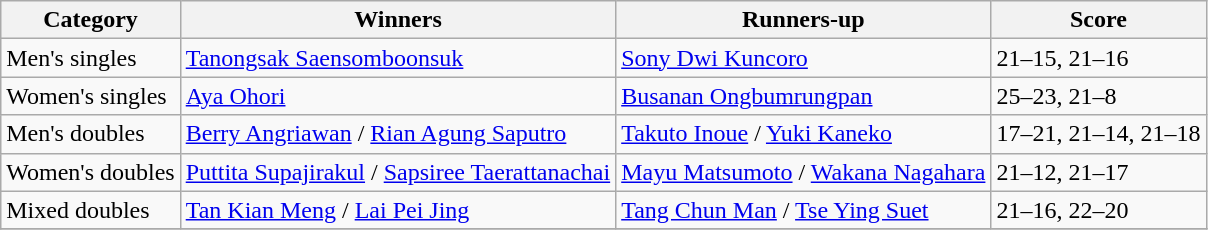<table class=wikitable style="white-space:nowrap;">
<tr>
<th>Category</th>
<th>Winners</th>
<th>Runners-up</th>
<th>Score</th>
</tr>
<tr>
<td>Men's singles</td>
<td> <a href='#'>Tanongsak Saensomboonsuk</a></td>
<td> <a href='#'>Sony Dwi Kuncoro</a></td>
<td>21–15, 21–16</td>
</tr>
<tr>
<td>Women's singles</td>
<td> <a href='#'>Aya Ohori</a></td>
<td> <a href='#'>Busanan Ongbumrungpan</a></td>
<td>25–23, 21–8</td>
</tr>
<tr>
<td>Men's doubles</td>
<td> <a href='#'>Berry Angriawan</a> / <a href='#'>Rian Agung Saputro</a></td>
<td> <a href='#'>Takuto Inoue</a> / <a href='#'>Yuki Kaneko</a></td>
<td>17–21, 21–14, 21–18</td>
</tr>
<tr>
<td>Women's doubles</td>
<td> <a href='#'>Puttita Supajirakul</a> / <a href='#'>Sapsiree Taerattanachai</a></td>
<td> <a href='#'>Mayu Matsumoto</a> / <a href='#'>Wakana Nagahara</a></td>
<td>21–12, 21–17</td>
</tr>
<tr>
<td>Mixed doubles</td>
<td> <a href='#'>Tan Kian Meng</a> / <a href='#'>Lai Pei Jing</a></td>
<td> <a href='#'>Tang Chun Man</a> / <a href='#'>Tse Ying Suet</a></td>
<td>21–16, 22–20</td>
</tr>
<tr>
</tr>
</table>
